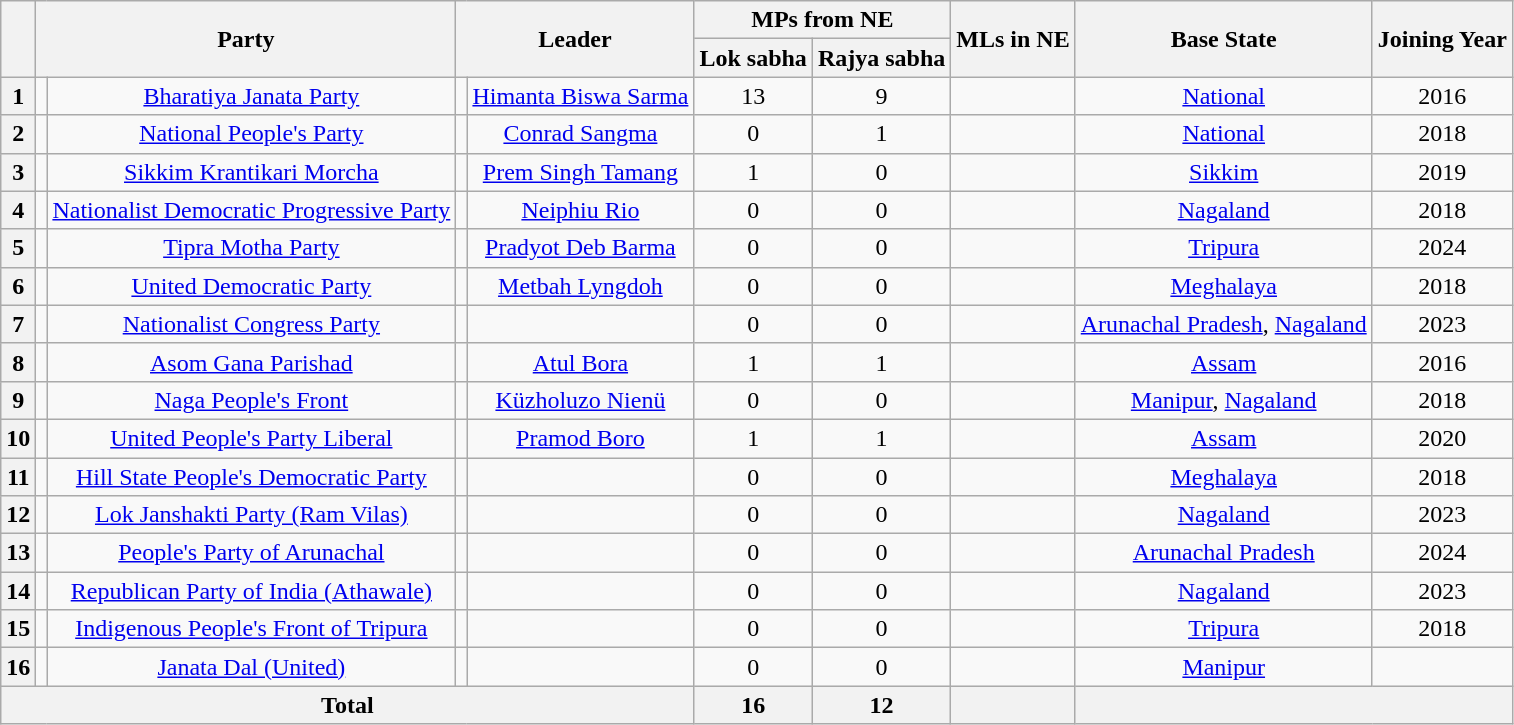<table class="wikitable sortable"style="text-align:center">
<tr>
<th rowspan=2></th>
<th colspan="2" rowspan=2>Party</th>
<th colspan="2" rowspan=2>Leader</th>
<th colspan="2">MPs from NE</th>
<th rowspan=2>MLs in NE</th>
<th rowspan=2>Base State</th>
<th rowspan=2>Joining Year</th>
</tr>
<tr>
<th>Lok sabha</th>
<th>Rajya sabha</th>
</tr>
<tr>
<th>1</th>
<td></td>
<td><a href='#'>Bharatiya Janata Party</a></td>
<td><br></td>
<td><a href='#'>Himanta Biswa Sarma</a></td>
<td>13</td>
<td>9</td>
<td></td>
<td><a href='#'>National</a></td>
<td>2016</td>
</tr>
<tr>
<th>2</th>
<td></td>
<td><a href='#'>National People's Party</a></td>
<td></td>
<td><a href='#'>Conrad Sangma</a></td>
<td>0</td>
<td>1</td>
<td></td>
<td><a href='#'>National</a></td>
<td>2018</td>
</tr>
<tr>
<th>3</th>
<td></td>
<td><a href='#'>Sikkim Krantikari Morcha</a></td>
<td></td>
<td><a href='#'>Prem Singh Tamang</a></td>
<td>1</td>
<td>0</td>
<td></td>
<td><a href='#'>Sikkim</a></td>
<td>2019</td>
</tr>
<tr>
<th>4</th>
<td></td>
<td><a href='#'>Nationalist Democratic Progressive Party</a></td>
<td></td>
<td><a href='#'>Neiphiu Rio</a></td>
<td>0</td>
<td>0</td>
<td></td>
<td><a href='#'>Nagaland</a></td>
<td>2018</td>
</tr>
<tr>
<th>5</th>
<td></td>
<td><a href='#'>Tipra Motha Party</a></td>
<td></td>
<td><a href='#'>Pradyot Deb Barma</a></td>
<td>0</td>
<td>0</td>
<td></td>
<td><a href='#'>Tripura</a></td>
<td>2024</td>
</tr>
<tr>
<th>6</th>
<td></td>
<td><a href='#'>United Democratic Party</a></td>
<td></td>
<td><a href='#'>Metbah Lyngdoh</a></td>
<td>0</td>
<td>0</td>
<td 12></td>
<td><a href='#'>Meghalaya</a></td>
<td>2018</td>
</tr>
<tr>
<th>7</th>
<td></td>
<td><a href='#'>Nationalist Congress Party</a></td>
<td></td>
<td></td>
<td>0</td>
<td>0</td>
<td></td>
<td><a href='#'>Arunachal Pradesh</a>, <a href='#'>Nagaland</a></td>
<td>2023</td>
</tr>
<tr>
<th>8</th>
<td></td>
<td><a href='#'>Asom Gana Parishad</a></td>
<td></td>
<td><a href='#'>Atul Bora</a></td>
<td>1</td>
<td>1</td>
<td></td>
<td><a href='#'>Assam</a></td>
<td>2016</td>
</tr>
<tr>
<th>9</th>
<td></td>
<td><a href='#'>Naga People's Front</a></td>
<td></td>
<td><a href='#'>Küzholuzo Nienü</a></td>
<td>0</td>
<td>0</td>
<td></td>
<td><a href='#'>Manipur</a>, <a href='#'>Nagaland</a></td>
<td>2018</td>
</tr>
<tr>
<th>10</th>
<td></td>
<td><a href='#'>United People's Party Liberal</a></td>
<td><br></td>
<td><a href='#'>Pramod Boro</a></td>
<td>1</td>
<td>1</td>
<td></td>
<td><a href='#'>Assam</a></td>
<td>2020</td>
</tr>
<tr>
<th>11</th>
<td></td>
<td><a href='#'>Hill State People's Democratic Party</a></td>
<td></td>
<td></td>
<td>0</td>
<td>0</td>
<td></td>
<td><a href='#'>Meghalaya</a></td>
<td>2018</td>
</tr>
<tr>
<th>12</th>
<td></td>
<td><a href='#'>Lok Janshakti Party (Ram Vilas)</a></td>
<td></td>
<td></td>
<td>0</td>
<td>0</td>
<td></td>
<td><a href='#'>Nagaland</a></td>
<td>2023</td>
</tr>
<tr>
<th>13</th>
<td></td>
<td><a href='#'>People's Party of Arunachal</a></td>
<td></td>
<td></td>
<td>0</td>
<td>0</td>
<td></td>
<td><a href='#'>Arunachal Pradesh</a></td>
<td>2024</td>
</tr>
<tr>
<th>14</th>
<td></td>
<td><a href='#'>Republican Party of India (Athawale)</a></td>
<td></td>
<td></td>
<td>0</td>
<td>0</td>
<td></td>
<td><a href='#'>Nagaland</a></td>
<td>2023</td>
</tr>
<tr>
<th>15</th>
<td></td>
<td><a href='#'>Indigenous People's Front of Tripura</a></td>
<td></td>
<td></td>
<td>0</td>
<td>0</td>
<td></td>
<td><a href='#'>Tripura</a></td>
<td>2018</td>
</tr>
<tr>
<th>16</th>
<td></td>
<td><a href='#'>Janata Dal (United)</a></td>
<td></td>
<td></td>
<td>0</td>
<td>0</td>
<td></td>
<td><a href='#'>Manipur</a></td>
<td></td>
</tr>
<tr>
<th colspan="5">Total</th>
<th><strong>16</strong></th>
<th><strong>12</strong></th>
<th></th>
<th colspan="2"></th>
</tr>
</table>
